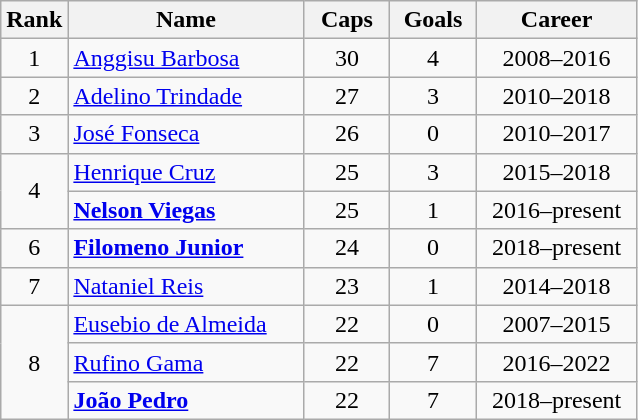<table class="wikitable sortable" style="text-align:center;">
<tr>
<th width="30">Rank</th>
<th style="width:150px;">Name</th>
<th width="50">Caps</th>
<th width="50">Goals</th>
<th style="width:100px;">Career</th>
</tr>
<tr>
<td>1</td>
<td style="text-align: left;"><a href='#'>Anggisu Barbosa</a></td>
<td>30</td>
<td>4</td>
<td>2008–2016</td>
</tr>
<tr>
<td>2</td>
<td style="text-align: left;"><a href='#'>Adelino Trindade</a></td>
<td>27</td>
<td>3</td>
<td>2010–2018</td>
</tr>
<tr>
<td>3</td>
<td style="text-align: left;"><a href='#'>José Fonseca</a></td>
<td>26</td>
<td>0</td>
<td>2010–2017</td>
</tr>
<tr>
<td rowspan=2>4</td>
<td style="text-align: left;"><a href='#'>Henrique Cruz</a></td>
<td>25</td>
<td>3</td>
<td>2015–2018</td>
</tr>
<tr>
<td style="text-align: left;"><strong><a href='#'>Nelson Viegas</a></strong></td>
<td>25</td>
<td>1</td>
<td>2016–present</td>
</tr>
<tr>
<td>6</td>
<td style="text-align: left;"><strong><a href='#'>Filomeno Junior</a></strong></td>
<td>24</td>
<td>0</td>
<td>2018–present</td>
</tr>
<tr>
<td>7</td>
<td style="text-align: left;"><a href='#'>Nataniel Reis</a></td>
<td>23</td>
<td>1</td>
<td>2014–2018</td>
</tr>
<tr>
<td rowspan=3>8</td>
<td style="text-align: left;"><a href='#'>Eusebio de Almeida</a></td>
<td>22</td>
<td>0</td>
<td>2007–2015</td>
</tr>
<tr>
<td style="text-align: left;"><a href='#'>Rufino Gama</a></td>
<td>22</td>
<td>7</td>
<td>2016–2022</td>
</tr>
<tr>
<td style="text-align: left;"><strong><a href='#'>João Pedro</a></strong></td>
<td>22</td>
<td>7</td>
<td>2018–present</td>
</tr>
</table>
